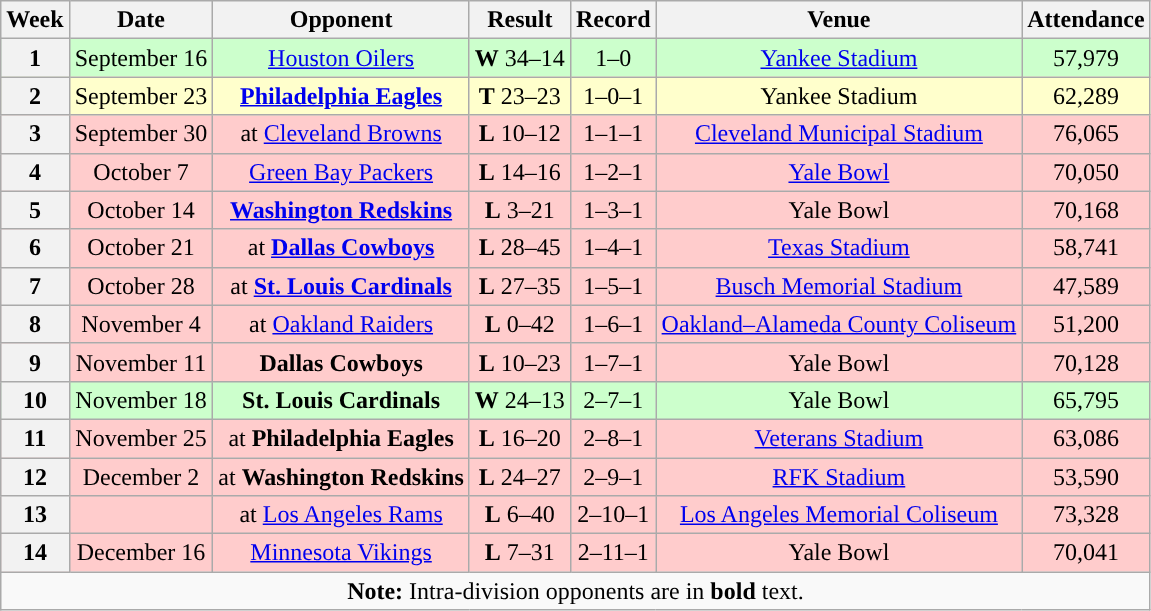<table class="wikitable" style="text-align:center">
<tr>
<th>Week</th>
<th>Date</th>
<th>Opponent</th>
<th>Result</th>
<th>Record</th>
<th>Venue</th>
<th>Attendance</th>
</tr>
<tr style="background:#cfc">
<th>1</th>
<td>September 16</td>
<td><a href='#'>Houston Oilers</a></td>
<td><strong>W</strong> 34–14</td>
<td>1–0</td>
<td><a href='#'>Yankee Stadium</a></td>
<td>57,979</td>
</tr>
<tr style="background:#ffc">
<th>2</th>
<td>September 23</td>
<td><strong><a href='#'>Philadelphia Eagles</a></strong></td>
<td><strong>T</strong> 23–23</td>
<td>1–0–1</td>
<td>Yankee Stadium</td>
<td>62,289</td>
</tr>
<tr style="background:#fcc">
<th>3</th>
<td>September 30</td>
<td>at <a href='#'>Cleveland Browns</a></td>
<td><strong>L</strong> 10–12</td>
<td>1–1–1</td>
<td><a href='#'>Cleveland Municipal Stadium</a></td>
<td>76,065</td>
</tr>
<tr style="background:#fcc">
<th>4</th>
<td>October 7</td>
<td><a href='#'>Green Bay Packers</a></td>
<td><strong>L</strong> 14–16</td>
<td>1–2–1</td>
<td><a href='#'>Yale Bowl</a></td>
<td>70,050</td>
</tr>
<tr style="background:#fcc">
<th>5</th>
<td>October 14</td>
<td><strong><a href='#'>Washington Redskins</a></strong></td>
<td><strong>L</strong> 3–21</td>
<td>1–3–1</td>
<td>Yale Bowl</td>
<td>70,168</td>
</tr>
<tr style="background:#fcc">
<th>6</th>
<td>October 21</td>
<td>at <strong><a href='#'>Dallas Cowboys</a></strong></td>
<td><strong>L</strong> 28–45</td>
<td>1–4–1</td>
<td><a href='#'>Texas Stadium</a></td>
<td>58,741</td>
</tr>
<tr style="background:#fcc">
<th>7</th>
<td>October 28</td>
<td>at <strong><a href='#'>St. Louis Cardinals</a></strong></td>
<td><strong>L</strong> 27–35</td>
<td>1–5–1</td>
<td><a href='#'>Busch Memorial Stadium</a></td>
<td>47,589</td>
</tr>
<tr style="background:#fcc">
<th>8</th>
<td>November 4</td>
<td>at <a href='#'>Oakland Raiders</a></td>
<td><strong>L</strong> 0–42</td>
<td>1–6–1</td>
<td><a href='#'>Oakland–Alameda County Coliseum</a></td>
<td>51,200</td>
</tr>
<tr style="background:#fcc">
<th>9</th>
<td>November 11</td>
<td><strong>Dallas Cowboys</strong></td>
<td><strong>L</strong> 10–23</td>
<td>1–7–1</td>
<td>Yale Bowl</td>
<td>70,128</td>
</tr>
<tr style="background:#cfc">
<th>10</th>
<td>November 18</td>
<td><strong>St. Louis Cardinals</strong></td>
<td><strong>W</strong> 24–13</td>
<td>2–7–1</td>
<td>Yale Bowl</td>
<td>65,795</td>
</tr>
<tr style="background:#fcc">
<th>11</th>
<td>November 25</td>
<td>at <strong>Philadelphia Eagles</strong></td>
<td><strong>L</strong> 16–20</td>
<td>2–8–1</td>
<td><a href='#'>Veterans Stadium</a></td>
<td>63,086</td>
</tr>
<tr style="background:#fcc">
<th>12</th>
<td>December 2</td>
<td>at <strong>Washington Redskins</strong></td>
<td><strong>L</strong> 24–27</td>
<td>2–9–1</td>
<td><a href='#'>RFK Stadium</a></td>
<td>53,590</td>
</tr>
<tr style="background:#fcc">
<th>13</th>
<td></td>
<td>at <a href='#'>Los Angeles Rams</a></td>
<td><strong>L</strong> 6–40</td>
<td>2–10–1</td>
<td><a href='#'>Los Angeles Memorial Coliseum</a></td>
<td>73,328</td>
</tr>
<tr style="background:#fcc">
<th>14</th>
<td>December 16</td>
<td><a href='#'>Minnesota Vikings</a></td>
<td><strong>L</strong> 7–31</td>
<td>2–11–1</td>
<td>Yale Bowl</td>
<td>70,041</td>
</tr>
<tr>
<td colspan="8"><strong>Note:</strong> Intra-division opponents are in <strong>bold</strong> text.</td>
</tr>
</table>
